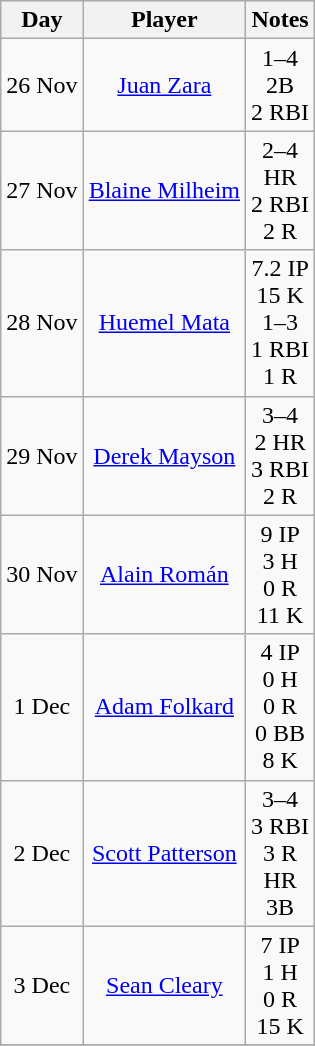<table class="wikitable" style="text-align:center;">
<tr>
<th>Day</th>
<th>Player</th>
<th>Notes</th>
</tr>
<tr>
<td>26 Nov</td>
<td> <a href='#'>Juan Zara</a></td>
<td>1–4<br>2B<br>2 RBI</td>
</tr>
<tr>
<td>27 Nov</td>
<td> <a href='#'>Blaine Milheim</a></td>
<td>2–4<br>HR<br>2 RBI<br>2 R</td>
</tr>
<tr>
<td>28 Nov</td>
<td> <a href='#'>Huemel Mata</a></td>
<td>7.2 IP<br>15 K<br>1–3<br>1 RBI<br>1 R</td>
</tr>
<tr>
<td>29 Nov</td>
<td> <a href='#'>Derek Mayson</a></td>
<td>3–4<br>2 HR<br>3 RBI<br>2 R</td>
</tr>
<tr>
<td>30 Nov</td>
<td> <a href='#'>Alain Román</a></td>
<td>9 IP<br>3 H<br>0 R<br>11 K</td>
</tr>
<tr>
<td>1 Dec</td>
<td> <a href='#'>Adam Folkard</a></td>
<td>4 IP<br>0 H<br>0 R<br>0 BB<br>8 K</td>
</tr>
<tr>
<td>2 Dec</td>
<td> <a href='#'>Scott Patterson</a></td>
<td>3–4<br>3 RBI<br>3 R<br>HR<br>3B</td>
</tr>
<tr>
<td>3 Dec</td>
<td> <a href='#'>Sean Cleary</a></td>
<td>7 IP<br>1 H<br>0 R<br>15 K</td>
</tr>
<tr>
</tr>
</table>
